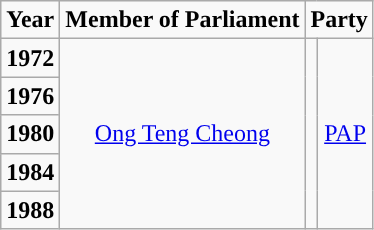<table class="wikitable" align="center" style="text-align:center">
<tr>
<td><strong>Year</strong></td>
<td><strong>Member of Parliament</strong></td>
<td colspan="2"><strong>Party</strong></td>
</tr>
<tr>
<td><strong>1972</strong></td>
<td rowspan="5"><a href='#'>Ong Teng Cheong</a></td>
<td rowspan="5"></td>
<td rowspan="5"><a href='#'>PAP</a></td>
</tr>
<tr>
<td><strong>1976</strong></td>
</tr>
<tr>
<td><strong>1980</strong></td>
</tr>
<tr>
<td><strong>1984</strong></td>
</tr>
<tr>
<td><strong>1988</strong></td>
</tr>
</table>
